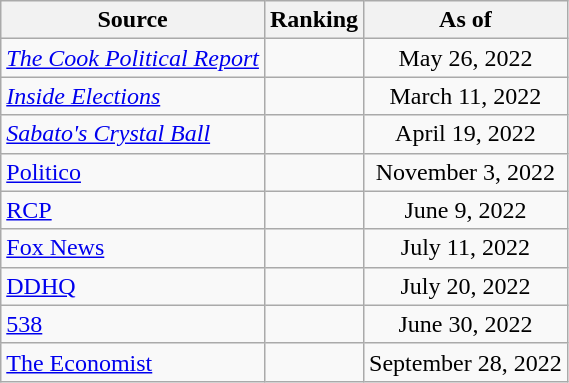<table class="wikitable" style="text-align:center">
<tr>
<th>Source</th>
<th>Ranking</th>
<th>As of</th>
</tr>
<tr>
<td align=left><em><a href='#'>The Cook Political Report</a></em></td>
<td></td>
<td>May 26, 2022</td>
</tr>
<tr>
<td align=left><em><a href='#'>Inside Elections</a></em></td>
<td></td>
<td>March 11, 2022</td>
</tr>
<tr>
<td align=left><em><a href='#'>Sabato's Crystal Ball</a></em></td>
<td></td>
<td>April 19, 2022</td>
</tr>
<tr>
<td style="text-align:left;"><a href='#'>Politico</a></td>
<td></td>
<td>November 3, 2022</td>
</tr>
<tr>
<td style="text-align:left;"><a href='#'>RCP</a></td>
<td></td>
<td>June 9, 2022</td>
</tr>
<tr>
<td align=left><a href='#'>Fox News</a></td>
<td></td>
<td>July 11, 2022</td>
</tr>
<tr>
<td align="left"><a href='#'>DDHQ</a></td>
<td></td>
<td>July 20, 2022</td>
</tr>
<tr>
<td style="text-align:left;"><a href='#'>538</a></td>
<td></td>
<td>June 30, 2022</td>
</tr>
<tr>
<td align="left"><a href='#'>The Economist</a></td>
<td></td>
<td>September 28, 2022</td>
</tr>
</table>
